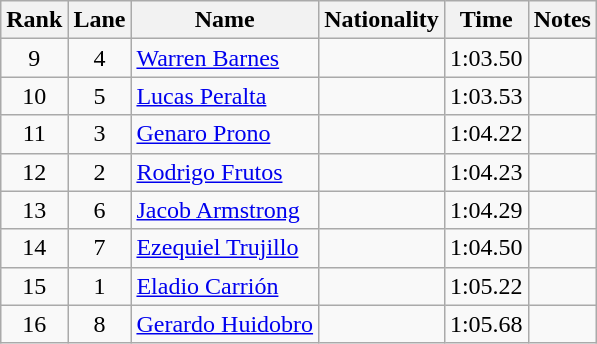<table class="wikitable sortable" style="text-align:center">
<tr>
<th>Rank</th>
<th>Lane</th>
<th>Name</th>
<th>Nationality</th>
<th>Time</th>
<th>Notes</th>
</tr>
<tr>
<td>9</td>
<td>4</td>
<td align=left><a href='#'>Warren Barnes</a></td>
<td align=left></td>
<td>1:03.50</td>
<td></td>
</tr>
<tr>
<td>10</td>
<td>5</td>
<td align=left><a href='#'>Lucas Peralta</a></td>
<td align=left></td>
<td>1:03.53</td>
<td></td>
</tr>
<tr>
<td>11</td>
<td>3</td>
<td align=left><a href='#'>Genaro Prono</a></td>
<td align=left></td>
<td>1:04.22</td>
<td></td>
</tr>
<tr>
<td>12</td>
<td>2</td>
<td align=left><a href='#'>Rodrigo Frutos</a></td>
<td align=left></td>
<td>1:04.23</td>
<td></td>
</tr>
<tr>
<td>13</td>
<td>6</td>
<td align=left><a href='#'>Jacob Armstrong</a></td>
<td align=left></td>
<td>1:04.29</td>
<td></td>
</tr>
<tr>
<td>14</td>
<td>7</td>
<td align=left><a href='#'>Ezequiel Trujillo</a></td>
<td align=left></td>
<td>1:04.50</td>
<td></td>
</tr>
<tr>
<td>15</td>
<td>1</td>
<td align=left><a href='#'>Eladio Carrión</a></td>
<td align=left></td>
<td>1:05.22</td>
<td></td>
</tr>
<tr>
<td>16</td>
<td>8</td>
<td align=left><a href='#'>Gerardo Huidobro</a></td>
<td align=left></td>
<td>1:05.68</td>
<td></td>
</tr>
</table>
